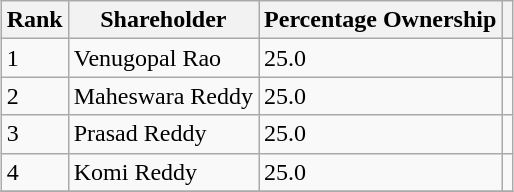<table class="wikitable sortable" style="margin: 0.5em auto">
<tr>
<th>Rank</th>
<th>Shareholder</th>
<th>Percentage Ownership</th>
<th></th>
</tr>
<tr>
<td>1</td>
<td>Venugopal Rao</td>
<td>25.0</td>
<td></td>
</tr>
<tr>
<td>2</td>
<td>Maheswara Reddy</td>
<td>25.0</td>
<td></td>
</tr>
<tr>
<td>3</td>
<td>Prasad Reddy</td>
<td>25.0</td>
<td></td>
</tr>
<tr>
<td>4</td>
<td>Komi Reddy</td>
<td>25.0</td>
<td></td>
</tr>
<tr>
</tr>
</table>
